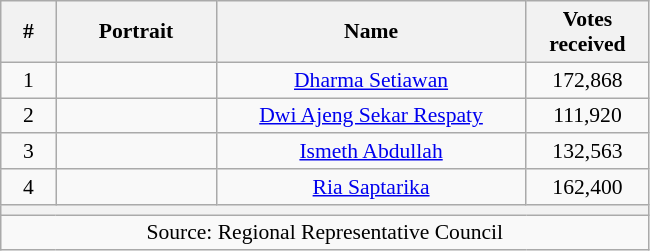<table class="wikitable sortable" style="text-align:center; font-size: 0.9em;">
<tr>
<th width="30">#</th>
<th width="100">Portrait</th>
<th width="200">Name</th>
<th width="75">Votes received</th>
</tr>
<tr>
<td>1</td>
<td></td>
<td><a href='#'>Dharma Setiawan</a></td>
<td>172,868</td>
</tr>
<tr>
<td>2</td>
<td></td>
<td><a href='#'>Dwi Ajeng Sekar Respaty</a></td>
<td>111,920</td>
</tr>
<tr>
<td>3</td>
<td></td>
<td><a href='#'>Ismeth Abdullah</a></td>
<td>132,563</td>
</tr>
<tr>
<td>4</td>
<td></td>
<td><a href='#'>Ria Saptarika</a></td>
<td>162,400</td>
</tr>
<tr>
<th colspan="8"></th>
</tr>
<tr>
<td colspan="8">Source: Regional Representative Council</td>
</tr>
</table>
